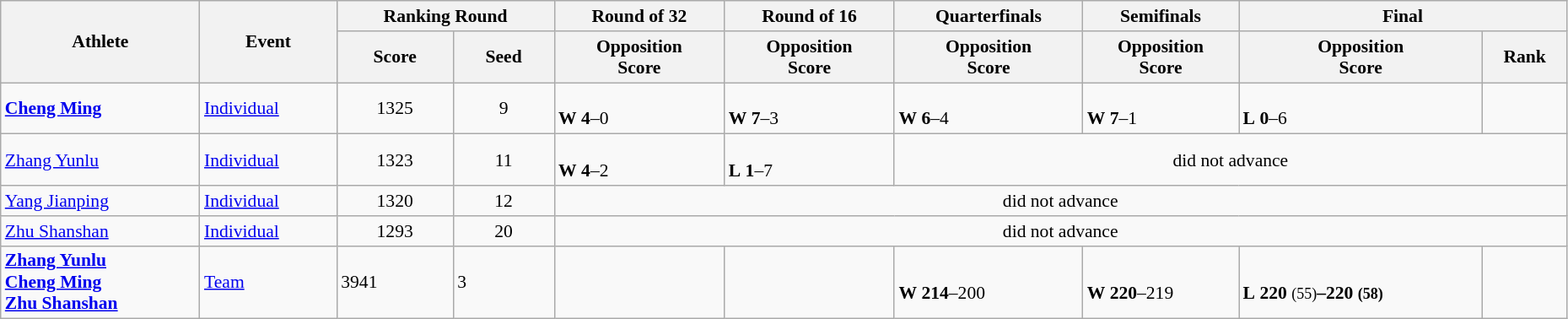<table class="wikitable"  style="width:98%; text-align:left; font-size:90%;">
<tr>
<th rowspan=2>Athlete</th>
<th rowspan=2>Event</th>
<th colspan=2>Ranking Round</th>
<th>Round of 32</th>
<th>Round of 16</th>
<th>Quarterfinals</th>
<th>Semifinals</th>
<th colspan=2>Final</th>
</tr>
<tr>
<th>Score</th>
<th>Seed</th>
<th>Opposition<br>Score</th>
<th>Opposition<br>Score</th>
<th>Opposition<br>Score</th>
<th>Opposition<br>Score</th>
<th>Opposition<br>Score</th>
<th>Rank</th>
</tr>
<tr>
<td><strong><a href='#'>Cheng Ming</a></strong></td>
<td><a href='#'>Individual</a></td>
<td align=center>1325</td>
<td align=center>9</td>
<td>  <br> <strong>W</strong> <strong>4</strong>–0</td>
<td>  <br> <strong>W</strong> <strong>7</strong>–3</td>
<td>  <br> <strong>W</strong> <strong>6</strong>–4</td>
<td>  <br> <strong>W</strong> <strong>7</strong>–1</td>
<td> <br> <strong>L</strong> <strong>0</strong>–6</td>
<td align=center></td>
</tr>
<tr>
<td><a href='#'>Zhang Yunlu</a></td>
<td><a href='#'>Individual</a></td>
<td align=center>1323</td>
<td align=center>11</td>
<td>  <br> <strong>W</strong> <strong>4</strong>–2</td>
<td> <br> <strong>L</strong> <strong>1</strong>–7</td>
<td style="text-align:center;" colspan="4">did not advance</td>
</tr>
<tr>
<td><a href='#'>Yang Jianping</a></td>
<td><a href='#'>Individual</a></td>
<td align=center>1320</td>
<td align=center>12</td>
<td style="text-align:center;" colspan="6">did not advance</td>
</tr>
<tr>
<td><a href='#'>Zhu Shanshan</a></td>
<td><a href='#'>Individual</a></td>
<td align=center>1293</td>
<td align=center>20</td>
<td style="text-align:center;" colspan="6">did not advance</td>
</tr>
<tr>
<td><strong><a href='#'>Zhang Yunlu</a><br><a href='#'>Cheng Ming</a><br><a href='#'>Zhu Shanshan</a></strong></td>
<td><a href='#'>Team</a></td>
<td>3941</td>
<td>3</td>
<td></td>
<td></td>
<td>  <br> <strong>W</strong> <strong>214</strong>–200</td>
<td>  <br> <strong>W</strong> <strong>220</strong>–219</td>
<td> <br> <strong>L</strong> <strong>220</strong> <small>(55)</small><strong>–220 <small>(58)</small></strong></td>
<td></td>
</tr>
</table>
